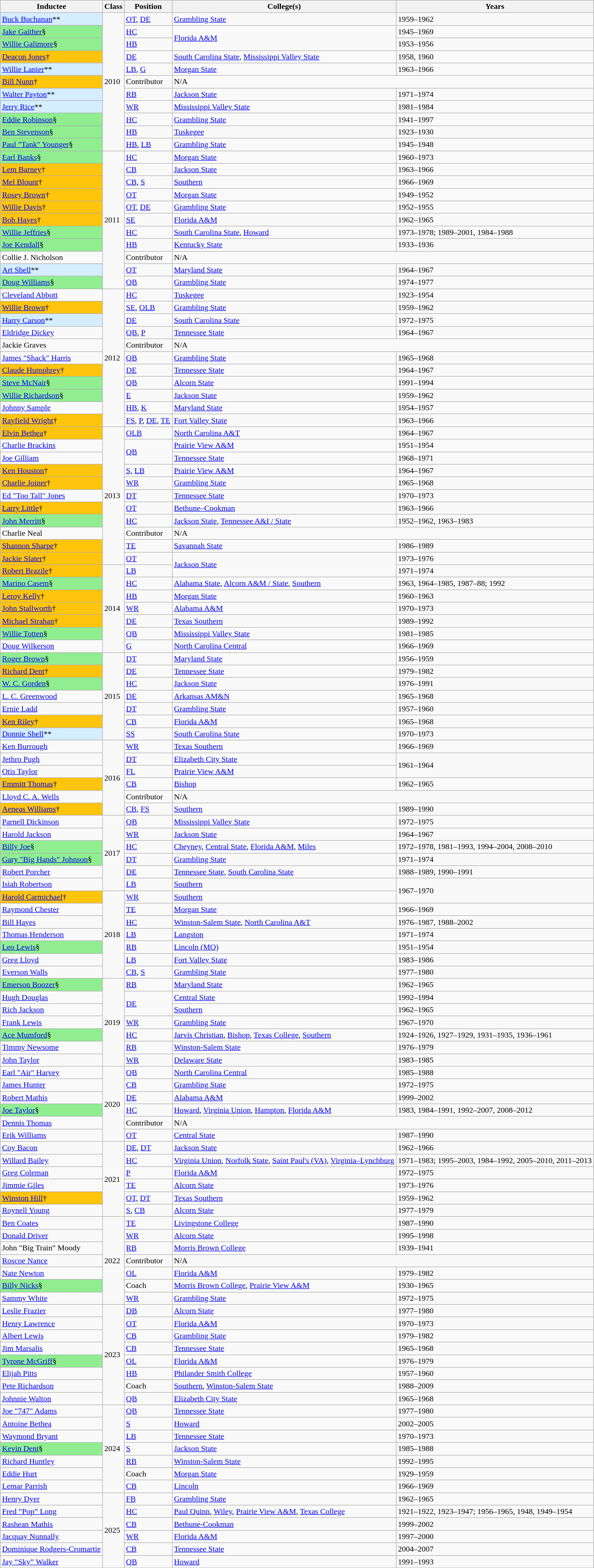<table class="wikitable sortable">
<tr>
<th>Inductee</th>
<th>Class</th>
<th>Position</th>
<th>College(s)</th>
<th>Years</th>
</tr>
<tr>
<td style="background:#D4EDFF"><a href='#'>Buck Buchanan</a>**</td>
<td rowspan = 11>2010</td>
<td><a href='#'>OT</a>, <a href='#'>DE</a></td>
<td><a href='#'>Grambling State</a></td>
<td>1959–1962</td>
</tr>
<tr>
<td style="background:lightgreen"><a href='#'>Jake Gaither</a>§</td>
<td><a href='#'>HC</a></td>
<td rowspan = 2><a href='#'>Florida A&M</a></td>
<td>1945–1969</td>
</tr>
<tr>
<td style="background:lightgreen"><a href='#'>Willie Galimore</a>§</td>
<td><a href='#'>HB</a></td>
<td>1953–1956</td>
</tr>
<tr>
<td style="background:#FFC40C"><a href='#'>Deacon Jones</a>†</td>
<td><a href='#'>DE</a></td>
<td><a href='#'>South Carolina State</a>, <a href='#'>Mississippi Valley State</a></td>
<td>1958, 1960</td>
</tr>
<tr>
<td style="background:#D4EDFF"><a href='#'>Willie Lanier</a>**</td>
<td><a href='#'>LB</a>, <a href='#'>G</a></td>
<td><a href='#'>Morgan State</a></td>
<td>1963–1966</td>
</tr>
<tr>
<td style="background:#FFC40C"><a href='#'>Bill Nunn</a>†</td>
<td>Contributor</td>
<td colspan = 2>N/A</td>
</tr>
<tr>
<td style="background:#D4EDFF"><a href='#'>Walter Payton</a>**</td>
<td><a href='#'>RB</a></td>
<td><a href='#'>Jackson State</a></td>
<td>1971–1974</td>
</tr>
<tr>
<td style="background:#D4EDFF"><a href='#'>Jerry Rice</a>**</td>
<td><a href='#'>WR</a></td>
<td><a href='#'>Mississippi Valley State</a></td>
<td>1981–1984</td>
</tr>
<tr>
<td style="background:lightgreen"><a href='#'>Eddie Robinson</a>§</td>
<td><a href='#'>HC</a></td>
<td><a href='#'>Grambling State</a></td>
<td>1941–1997</td>
</tr>
<tr>
<td style="background:lightgreen"><a href='#'>Ben Stevenson</a>§</td>
<td><a href='#'>HB</a></td>
<td><a href='#'>Tuskegee</a></td>
<td>1923–1930</td>
</tr>
<tr>
<td style="background:lightgreen"><a href='#'>Paul "Tank" Younger</a>§</td>
<td><a href='#'>HB</a>, <a href='#'>LB</a></td>
<td><a href='#'>Grambling State</a></td>
<td>1945–1948</td>
</tr>
<tr>
<td style="background:lightgreen"><a href='#'>Earl Banks</a>§</td>
<td rowspan = 11>2011</td>
<td><a href='#'>HC</a></td>
<td><a href='#'>Morgan State</a></td>
<td>1960–1973</td>
</tr>
<tr>
<td style="background:#FFC40C"><a href='#'>Lem Barney</a>†</td>
<td><a href='#'>CB</a></td>
<td><a href='#'>Jackson State</a></td>
<td>1963–1966</td>
</tr>
<tr>
<td style="background:#FFC40C"><a href='#'>Mel Blount</a>†</td>
<td><a href='#'>CB</a>, <a href='#'>S</a></td>
<td><a href='#'>Southern</a></td>
<td>1966–1969</td>
</tr>
<tr>
<td style="background:#FFC40C"><a href='#'>Rosey Brown</a>†</td>
<td><a href='#'>OT</a></td>
<td><a href='#'>Morgan State</a></td>
<td>1949–1952</td>
</tr>
<tr>
<td style="background:#FFC40C"><a href='#'>Willie Davis</a>†</td>
<td><a href='#'>OT</a>, <a href='#'>DE</a></td>
<td><a href='#'>Grambling State</a></td>
<td>1952–1955</td>
</tr>
<tr>
<td style="background:#FFC40C"><a href='#'>Bob Hayes</a>†</td>
<td><a href='#'>SE</a></td>
<td><a href='#'>Florida A&M</a></td>
<td>1962–1965</td>
</tr>
<tr>
<td style="background:lightgreen"><a href='#'>Willie Jeffries</a>§ </td>
<td><a href='#'>HC</a></td>
<td><a href='#'>South Carolina State</a>, <a href='#'>Howard</a></td>
<td>1973–1978; 1989–2001, 1984–1988</td>
</tr>
<tr>
<td style="background:lightgreen"><a href='#'>Joe Kendall</a>§</td>
<td><a href='#'>HB</a></td>
<td><a href='#'>Kentucky State</a></td>
<td>1933–1936</td>
</tr>
<tr>
<td>Collie J. Nicholson</td>
<td>Contributor</td>
<td colspan = 2>N/A</td>
</tr>
<tr>
<td style="background:#D4EDFF"><a href='#'>Art Shell</a>**</td>
<td><a href='#'>OT</a></td>
<td><a href='#'>Maryland State</a></td>
<td>1964–1967</td>
</tr>
<tr>
<td style="background:lightgreen"><a href='#'>Doug Williams</a>§</td>
<td><a href='#'>QB</a></td>
<td><a href='#'>Grambling State</a></td>
<td>1974–1977</td>
</tr>
<tr>
<td><a href='#'>Cleveland Abbott</a></td>
<td rowspan = 11>2012</td>
<td><a href='#'>HC</a></td>
<td><a href='#'>Tuskegee</a></td>
<td>1923–1954</td>
</tr>
<tr>
<td style="background:#FFC40C"><a href='#'>Willie Brown</a>†</td>
<td><a href='#'>SE</a>, <a href='#'>OLB</a></td>
<td><a href='#'>Grambling State</a></td>
<td>1959–1962</td>
</tr>
<tr>
<td style="background:#D4EDFF"><a href='#'>Harry Carson</a>**</td>
<td><a href='#'>DE</a></td>
<td><a href='#'>South Carolina State</a></td>
<td>1972–1975</td>
</tr>
<tr>
<td><a href='#'>Eldridge Dickey</a></td>
<td><a href='#'>QB</a>, <a href='#'>P</a></td>
<td><a href='#'>Tennessee State</a></td>
<td>1964–1967</td>
</tr>
<tr>
<td>Jackie Graves</td>
<td>Contributor</td>
<td colspan = 2>N/A</td>
</tr>
<tr>
<td><a href='#'>James "Shack" Harris</a></td>
<td><a href='#'>QB</a></td>
<td><a href='#'>Grambling State</a></td>
<td>1965–1968</td>
</tr>
<tr>
<td style="background:#FFC40C"><a href='#'>Claude Humphrey</a>†</td>
<td><a href='#'>DE</a></td>
<td><a href='#'>Tennessee State</a></td>
<td>1964–1967</td>
</tr>
<tr>
<td style="background:lightgreen"><a href='#'>Steve McNair</a>§</td>
<td><a href='#'>QB</a></td>
<td><a href='#'>Alcorn State</a></td>
<td>1991–1994</td>
</tr>
<tr>
<td style="background:lightgreen"><a href='#'>Willie Richardson</a>§</td>
<td><a href='#'>E</a></td>
<td><a href='#'>Jackson State</a></td>
<td>1959–1962</td>
</tr>
<tr>
<td><a href='#'>Johnny Sample</a></td>
<td><a href='#'>HB</a>, <a href='#'>K</a></td>
<td><a href='#'>Maryland State</a></td>
<td>1954–1957</td>
</tr>
<tr>
<td style="background:#FFC40C"><a href='#'>Rayfield Wright</a>†</td>
<td><a href='#'>FS</a>, <a href='#'>P</a>, <a href='#'>DE</a>, <a href='#'>TE</a></td>
<td><a href='#'>Fort Valley State</a></td>
<td>1963–1966</td>
</tr>
<tr>
<td style="background:#FFC40C"><a href='#'>Elvin Bethea</a>†</td>
<td rowspan = 11>2013</td>
<td><a href='#'>OLB</a></td>
<td><a href='#'>North Carolina A&T</a></td>
<td>1964–1967</td>
</tr>
<tr>
<td><a href='#'>Charlie Brackins</a></td>
<td rowspan = 2><a href='#'>QB</a></td>
<td><a href='#'>Prairie View A&M</a></td>
<td>1951–1954</td>
</tr>
<tr>
<td><a href='#'>Joe Gilliam</a></td>
<td><a href='#'>Tennessee State</a></td>
<td>1968–1971</td>
</tr>
<tr>
<td style="background:#FFC40C"><a href='#'>Ken Houston</a>†</td>
<td><a href='#'>S</a>, <a href='#'>LB</a></td>
<td><a href='#'>Prairie View A&M</a></td>
<td>1964–1967</td>
</tr>
<tr>
<td style="background:#FFC40C"><a href='#'>Charlie Joiner</a>†</td>
<td><a href='#'>WR</a></td>
<td><a href='#'>Grambling State</a></td>
<td>1965–1968</td>
</tr>
<tr>
<td><a href='#'>Ed "Too Tall" Jones</a></td>
<td><a href='#'>DT</a></td>
<td><a href='#'>Tennessee State</a></td>
<td>1970–1973</td>
</tr>
<tr>
<td style="background:#FFC40C"><a href='#'>Larry Little</a>†</td>
<td><a href='#'>OT</a></td>
<td><a href='#'>Bethune–Cookman</a></td>
<td>1963–1966</td>
</tr>
<tr>
<td style="background:lightgreen"><a href='#'>John Merritt</a>§</td>
<td><a href='#'>HC</a></td>
<td><a href='#'>Jackson State</a>, <a href='#'>Tennessee A&I / State</a></td>
<td>1952–1962, 1963–1983</td>
</tr>
<tr>
<td>Charlie Neal</td>
<td>Contributor</td>
<td colspan = 2>N/A</td>
</tr>
<tr>
<td style="background:#FFC40C"><a href='#'>Shannon Sharpe</a>†</td>
<td><a href='#'>TE</a></td>
<td><a href='#'>Savannah State</a></td>
<td>1986–1989</td>
</tr>
<tr>
<td style="background:#FFC40C"><a href='#'>Jackie Slater</a>†</td>
<td><a href='#'>OT</a></td>
<td rowspan = 2><a href='#'>Jackson State</a></td>
<td>1973–1976</td>
</tr>
<tr>
<td style="background:#FFC40C"><a href='#'>Robert Brazile</a>†</td>
<td rowspan = 7>2014</td>
<td><a href='#'>LB</a></td>
<td>1971–1974</td>
</tr>
<tr>
<td style="background:lightgreen"><a href='#'>Marino Casem</a>§</td>
<td><a href='#'>HC</a></td>
<td><a href='#'>Alabama State</a>, <a href='#'>Alcorn A&M / State</a>, <a href='#'>Southern</a></td>
<td>1963, 1964–1985, 1987–88; 1992</td>
</tr>
<tr>
<td style="background:#FFC40C"><a href='#'>Leroy Kelly</a>†</td>
<td><a href='#'>HB</a></td>
<td><a href='#'>Morgan State</a></td>
<td>1960–1963</td>
</tr>
<tr>
<td style="background:#FFC40C"><a href='#'>John Stallworth</a>†</td>
<td><a href='#'>WR</a></td>
<td><a href='#'>Alabama A&M</a></td>
<td>1970–1973</td>
</tr>
<tr>
<td style="background:#FFC40C"><a href='#'>Michael Strahan</a>†</td>
<td><a href='#'>DE</a></td>
<td><a href='#'>Texas Southern</a></td>
<td>1989–1992</td>
</tr>
<tr>
<td style="background:lightgreen"><a href='#'>Willie Totten</a>§</td>
<td><a href='#'>QB</a></td>
<td><a href='#'>Mississippi Valley State</a></td>
<td>1981–1985</td>
</tr>
<tr>
<td><a href='#'>Doug Wilkerson</a></td>
<td><a href='#'>G</a></td>
<td><a href='#'>North Carolina Central</a></td>
<td>1966–1969</td>
</tr>
<tr>
<td style="background:lightgreen"><a href='#'>Roger Brown</a>§</td>
<td rowspan = 7>2015</td>
<td><a href='#'>DT</a></td>
<td><a href='#'>Maryland State</a></td>
<td>1956–1959</td>
</tr>
<tr>
<td style="background:#FFC40C"><a href='#'>Richard Dent</a>†</td>
<td><a href='#'>DE</a></td>
<td><a href='#'>Tennessee State</a></td>
<td>1979–1982</td>
</tr>
<tr>
<td style="background:lightgreen"><a href='#'>W. C. Gorden</a>§</td>
<td><a href='#'>HC</a></td>
<td><a href='#'>Jackson State</a></td>
<td>1976–1991</td>
</tr>
<tr>
<td><a href='#'>L. C. Greenwood</a></td>
<td><a href='#'>DE</a></td>
<td><a href='#'>Arkansas AM&N</a></td>
<td>1965–1968</td>
</tr>
<tr>
<td><a href='#'>Ernie Ladd</a></td>
<td><a href='#'>DT</a></td>
<td><a href='#'>Grambling State</a></td>
<td>1957–1960</td>
</tr>
<tr>
<td style="background:#FFC40C"><a href='#'>Ken Riley</a>†</td>
<td><a href='#'>CB</a></td>
<td><a href='#'>Florida A&M</a></td>
<td>1965–1968</td>
</tr>
<tr>
<td style="background:#D4EDFF"><a href='#'>Donnie Shell</a>**</td>
<td><a href='#'>SS</a></td>
<td><a href='#'>South Carolina State</a></td>
<td>1970–1973</td>
</tr>
<tr>
<td><a href='#'>Ken Burrough</a></td>
<td rowspan = 6>2016</td>
<td><a href='#'>WR</a></td>
<td><a href='#'>Texas Southern</a></td>
<td>1966–1969</td>
</tr>
<tr>
<td><a href='#'>Jethro Pugh</a></td>
<td><a href='#'>DT</a></td>
<td><a href='#'>Elizabeth City State</a></td>
<td rowspan = 2>1961–1964</td>
</tr>
<tr>
<td><a href='#'>Otis Taylor</a></td>
<td><a href='#'>FL</a></td>
<td><a href='#'>Prairie View A&M</a></td>
</tr>
<tr>
<td style="background:#FFC40C"><a href='#'>Emmitt Thomas</a>†</td>
<td><a href='#'>CB</a></td>
<td><a href='#'>Bishop</a></td>
<td>1962–1965</td>
</tr>
<tr>
<td><a href='#'>Lloyd C. A. Wells</a></td>
<td>Contributor</td>
<td colspan = 2>N/A</td>
</tr>
<tr>
<td style="background:#FFC40C"><a href='#'>Aeneas Williams</a>†</td>
<td><a href='#'>CB</a>, <a href='#'>FS</a></td>
<td><a href='#'>Southern</a></td>
<td>1989–1990</td>
</tr>
<tr>
<td><a href='#'>Parnell Dickinson</a></td>
<td rowspan = 6>2017</td>
<td><a href='#'>QB</a></td>
<td><a href='#'>Mississippi Valley State</a></td>
<td>1972–1975</td>
</tr>
<tr>
<td><a href='#'>Harold Jackson</a></td>
<td><a href='#'>WR</a></td>
<td><a href='#'>Jackson State</a></td>
<td>1964–1967</td>
</tr>
<tr>
<td style="background:lightgreen"><a href='#'>Billy Joe</a>§</td>
<td><a href='#'>HC</a></td>
<td><a href='#'>Cheyney</a>, <a href='#'>Central State</a>, <a href='#'>Florida A&M</a>, <a href='#'>Miles</a></td>
<td>1972–1978, 1981–1993, 1994–2004, 2008–2010</td>
</tr>
<tr>
<td style="background:lightgreen"><a href='#'>Gary "Big Hands" Johnson</a>§</td>
<td><a href='#'>DT</a></td>
<td><a href='#'>Grambling State</a></td>
<td>1971–1974</td>
</tr>
<tr>
<td><a href='#'>Robert Porcher</a></td>
<td><a href='#'>DE</a></td>
<td><a href='#'>Tennessee State</a>, <a href='#'>South Carolina State</a></td>
<td>1988–1989, 1990–1991</td>
</tr>
<tr>
<td><a href='#'>Isiah Robertson</a></td>
<td><a href='#'>LB</a></td>
<td><a href='#'>Southern</a></td>
<td rowspan = 2>1967–1970</td>
</tr>
<tr>
<td style="background:#FFC40C"><a href='#'>Harold Carmichael</a>†</td>
<td rowspan = 7>2018</td>
<td><a href='#'>WR</a></td>
<td><a href='#'>Southern</a></td>
</tr>
<tr>
<td><a href='#'>Raymond Chester</a></td>
<td><a href='#'>TE</a></td>
<td><a href='#'>Morgan State</a></td>
<td>1966–1969</td>
</tr>
<tr>
<td><a href='#'>Bill Hayes</a></td>
<td><a href='#'>HC</a></td>
<td><a href='#'>Winston-Salem State</a>, <a href='#'>North Carolina A&T</a></td>
<td>1976–1987, 1988–2002</td>
</tr>
<tr>
<td><a href='#'>Thomas Henderson</a></td>
<td><a href='#'>LB</a></td>
<td><a href='#'>Langston</a></td>
<td>1971–1974</td>
</tr>
<tr>
<td style="background:lightgreen"><a href='#'>Leo Lewis</a>§ </td>
<td><a href='#'>RB</a></td>
<td><a href='#'>Lincoln (MO)</a></td>
<td>1951–1954</td>
</tr>
<tr>
<td><a href='#'>Greg Lloyd</a></td>
<td><a href='#'>LB</a></td>
<td><a href='#'>Fort Valley State</a></td>
<td>1983–1986</td>
</tr>
<tr>
<td><a href='#'>Everson Walls</a></td>
<td><a href='#'>CB</a>, <a href='#'>S</a></td>
<td><a href='#'>Grambling State</a></td>
<td>1977–1980</td>
</tr>
<tr>
<td style="background:lightgreen"><a href='#'>Emerson Boozer</a>§</td>
<td rowspan = 7>2019</td>
<td><a href='#'>RB</a></td>
<td><a href='#'>Maryland State</a></td>
<td>1962–1965</td>
</tr>
<tr>
<td><a href='#'>Hugh Douglas</a></td>
<td rowspan = 2><a href='#'>DE</a></td>
<td><a href='#'>Central State</a></td>
<td>1992–1994</td>
</tr>
<tr>
<td><a href='#'>Rich Jackson</a></td>
<td><a href='#'>Southern</a></td>
<td>1962–1965</td>
</tr>
<tr>
<td><a href='#'>Frank Lewis</a></td>
<td><a href='#'>WR</a></td>
<td><a href='#'>Grambling State</a></td>
<td>1967–1970</td>
</tr>
<tr>
<td style="background:lightgreen"><a href='#'>Ace Mumford</a>§</td>
<td><a href='#'>HC</a></td>
<td><a href='#'>Jarvis Christian</a>, <a href='#'>Bishop</a>, <a href='#'>Texas College</a>, <a href='#'>Southern</a></td>
<td>1924–1926, 1927–1929, 1931–1935, 1936–1961</td>
</tr>
<tr>
<td><a href='#'>Timmy Newsome</a></td>
<td><a href='#'>RB</a></td>
<td><a href='#'>Winston-Salem State</a></td>
<td>1976–1979</td>
</tr>
<tr>
<td><a href='#'>John Taylor</a></td>
<td><a href='#'>WR</a></td>
<td><a href='#'>Delaware State</a></td>
<td>1983–1985</td>
</tr>
<tr>
<td><a href='#'>Earl "Air" Harvey</a></td>
<td rowspan = 6>2020</td>
<td><a href='#'>QB</a></td>
<td><a href='#'>North Carolina Central</a></td>
<td>1985–1988</td>
</tr>
<tr>
<td><a href='#'>James Hunter</a></td>
<td><a href='#'>CB</a></td>
<td><a href='#'>Grambling State</a></td>
<td>1972–1975</td>
</tr>
<tr>
<td><a href='#'>Robert Mathis</a></td>
<td><a href='#'>DE</a></td>
<td><a href='#'>Alabama A&M</a></td>
<td>1999–2002</td>
</tr>
<tr>
<td style="background:lightgreen"><a href='#'>Joe Taylor</a>§</td>
<td><a href='#'>HC</a></td>
<td><a href='#'>Howard</a>, <a href='#'>Virginia Union</a>, <a href='#'>Hampton</a>, <a href='#'>Florida A&M</a></td>
<td>1983, 1984–1991, 1992–2007, 2008–2012</td>
</tr>
<tr>
<td><a href='#'>Dennis Thomas</a></td>
<td>Contributor</td>
<td colspan = 2>N/A</td>
</tr>
<tr>
<td><a href='#'>Erik Williams</a></td>
<td><a href='#'>OT</a></td>
<td><a href='#'>Central State</a></td>
<td>1987–1990</td>
</tr>
<tr>
<td><a href='#'>Coy Bacon</a></td>
<td rowspan = 6>2021</td>
<td><a href='#'>DE</a>, <a href='#'>DT</a></td>
<td><a href='#'>Jackson State</a></td>
<td>1962–1966</td>
</tr>
<tr>
<td><a href='#'>Willard Bailey</a></td>
<td><a href='#'>HC</a></td>
<td><a href='#'>Virginia Union</a>, <a href='#'>Norfolk State</a>, <a href='#'>Saint Paul's (VA)</a>, <a href='#'>Virginia–Lynchburg</a></td>
<td>1971–1983; 1995–2003, 1984–1992, 2005–2010, 2011–2013</td>
</tr>
<tr>
<td><a href='#'>Greg Coleman</a></td>
<td><a href='#'>P</a></td>
<td><a href='#'>Florida A&M</a></td>
<td>1972–1975</td>
</tr>
<tr>
<td><a href='#'>Jimmie Giles</a></td>
<td><a href='#'>TE</a></td>
<td><a href='#'>Alcorn State</a></td>
<td>1973–1976</td>
</tr>
<tr>
<td style="background:#FFC40C"><a href='#'>Winston Hill</a>†</td>
<td><a href='#'>OT</a>, <a href='#'>DT</a></td>
<td><a href='#'>Texas Southern</a></td>
<td>1959–1962</td>
</tr>
<tr>
<td><a href='#'>Roynell Young</a></td>
<td><a href='#'>S</a>, <a href='#'>CB</a></td>
<td><a href='#'>Alcorn State</a></td>
<td>1977–1979</td>
</tr>
<tr>
<td><a href='#'>Ben Coates</a></td>
<td rowspan="7">2022</td>
<td><a href='#'>TE</a></td>
<td><a href='#'>Livingstone College</a></td>
<td>1987–1990</td>
</tr>
<tr>
<td><a href='#'>Donald Driver</a></td>
<td><a href='#'>WR</a></td>
<td><a href='#'>Alcorn State</a></td>
<td>1995–1998</td>
</tr>
<tr>
<td>John "Big Train" Moody</td>
<td><a href='#'>RB</a></td>
<td><a href='#'>Morris Brown College</a></td>
<td>1939–1941</td>
</tr>
<tr>
<td><a href='#'>Roscoe Nance</a></td>
<td>Contributor</td>
<td colspan="2">N/A</td>
</tr>
<tr>
<td><a href='#'>Nate Newton</a></td>
<td><a href='#'>OL</a></td>
<td><a href='#'>Florida A&M</a></td>
<td>1979–1982</td>
</tr>
<tr>
<td style="background:lightgreen"><a href='#'>Billy Nicks</a>§</td>
<td>Coach</td>
<td><a href='#'>Morris Brown College</a>, <a href='#'>Prairie View A&M</a></td>
<td>1930–1965</td>
</tr>
<tr>
<td><a href='#'>Sammy White</a></td>
<td><a href='#'>WR</a></td>
<td><a href='#'>Grambling State</a></td>
<td>1972–1975</td>
</tr>
<tr>
<td><a href='#'>Leslie Frazier</a></td>
<td rowspan="8">2023</td>
<td><a href='#'>DB</a></td>
<td><a href='#'>Alcorn State</a></td>
<td>1977–1980</td>
</tr>
<tr>
<td><a href='#'>Henry Lawrence</a></td>
<td><a href='#'>OT</a></td>
<td><a href='#'>Florida A&M</a></td>
<td>1970–1973</td>
</tr>
<tr>
<td><a href='#'>Albert Lewis</a></td>
<td><a href='#'>CB</a></td>
<td><a href='#'>Grambling State</a></td>
<td>1979–1982</td>
</tr>
<tr>
<td><a href='#'>Jim Marsalis</a></td>
<td><a href='#'>CB</a></td>
<td><a href='#'>Tennessee State</a></td>
<td>1965–1968</td>
</tr>
<tr>
<td style="background:lightgreen"><a href='#'>Tyrone McGriff</a>§</td>
<td><a href='#'>OL</a></td>
<td><a href='#'>Florida A&M</a></td>
<td>1976–1979</td>
</tr>
<tr>
<td><a href='#'>Elijah Pitts</a></td>
<td><a href='#'>HB</a></td>
<td><a href='#'>Philander Smith College</a></td>
<td>1957–1960</td>
</tr>
<tr>
<td><a href='#'>Pete Richardson</a></td>
<td>Coach</td>
<td><a href='#'>Southern</a>, <a href='#'>Winston-Salem State</a></td>
<td>1988–2009</td>
</tr>
<tr>
<td><a href='#'>Johnnie Walton</a></td>
<td><a href='#'>QB</a></td>
<td><a href='#'>Elizabeth City State</a></td>
<td>1965–1968</td>
</tr>
<tr>
<td><a href='#'>Joe "747" Adams</a></td>
<td rowspan="7">2024</td>
<td><a href='#'>QB</a></td>
<td><a href='#'>Tennessee State</a></td>
<td>1977–1980</td>
</tr>
<tr>
<td><a href='#'>Antoine Bethea</a></td>
<td><a href='#'>S</a></td>
<td><a href='#'>Howard</a></td>
<td>2002–2005</td>
</tr>
<tr>
<td><a href='#'>Waymond Bryant</a></td>
<td><a href='#'>LB</a></td>
<td><a href='#'>Tennessee State</a></td>
<td>1970–1973</td>
</tr>
<tr>
<td style="background:lightgreen"><a href='#'>Kevin Dent</a>§</td>
<td><a href='#'>S</a></td>
<td><a href='#'>Jackson State</a></td>
<td>1985–1988</td>
</tr>
<tr>
<td><a href='#'>Richard Huntley</a></td>
<td><a href='#'>RB</a></td>
<td><a href='#'>Winston-Salem State</a></td>
<td>1992–1995</td>
</tr>
<tr>
<td><a href='#'>Eddie Hurt</a></td>
<td>Coach</td>
<td><a href='#'>Morgan State</a></td>
<td>1929–1959</td>
</tr>
<tr>
<td><a href='#'>Lemar Parrish</a></td>
<td><a href='#'>CB</a></td>
<td><a href='#'>Lincoln</a></td>
<td>1966–1969</td>
</tr>
<tr>
<td><a href='#'>Henry Dyer</a></td>
<td rowspan="6">2025</td>
<td><a href='#'>FB</a></td>
<td><a href='#'>Grambling State</a></td>
<td>1962–1965</td>
</tr>
<tr>
<td><a href='#'>Fred “Pop” Long</a></td>
<td><a href='#'>HC</a></td>
<td><a href='#'>Paul Quinn</a>, <a href='#'>Wiley</a>, <a href='#'>Prairie View A&M</a>, <a href='#'>Texas College</a></td>
<td>1921–1922, 1923–1947; 1956–1965, 1948, 1949–1954</td>
</tr>
<tr>
<td><a href='#'>Rashean Mathis</a></td>
<td><a href='#'>CB</a></td>
<td><a href='#'>Bethune-Cookman</a></td>
<td>1999–2002</td>
</tr>
<tr>
<td><a href='#'>Jacquay Nunnally</a></td>
<td><a href='#'>WR</a></td>
<td><a href='#'>Florida A&M</a></td>
<td>1997–2000</td>
</tr>
<tr>
<td><a href='#'>Dominique Rodgers-Cromartie</a></td>
<td><a href='#'>CB</a></td>
<td><a href='#'>Tennessee State</a></td>
<td>2004–2007</td>
</tr>
<tr>
<td><a href='#'>Jay “Sky” Walker</a></td>
<td><a href='#'>QB</a></td>
<td><a href='#'>Howard</a></td>
<td>1991–1993</td>
</tr>
</table>
